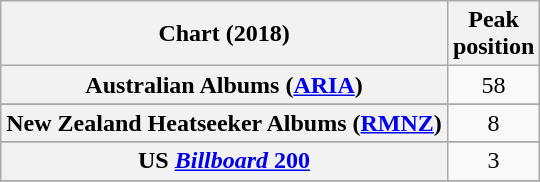<table class="wikitable sortable plainrowheaders" style="text-align:center">
<tr>
<th scope="col">Chart (2018)</th>
<th scope="col">Peak<br> position</th>
</tr>
<tr>
<th scope="row">Australian Albums (<a href='#'>ARIA</a>)</th>
<td>58</td>
</tr>
<tr>
</tr>
<tr>
<th scope="row">New Zealand Heatseeker Albums (<a href='#'>RMNZ</a>)</th>
<td>8</td>
</tr>
<tr>
</tr>
<tr>
<th scope="row">US <a href='#'><em>Billboard</em> 200</a></th>
<td>3</td>
</tr>
<tr>
</tr>
</table>
